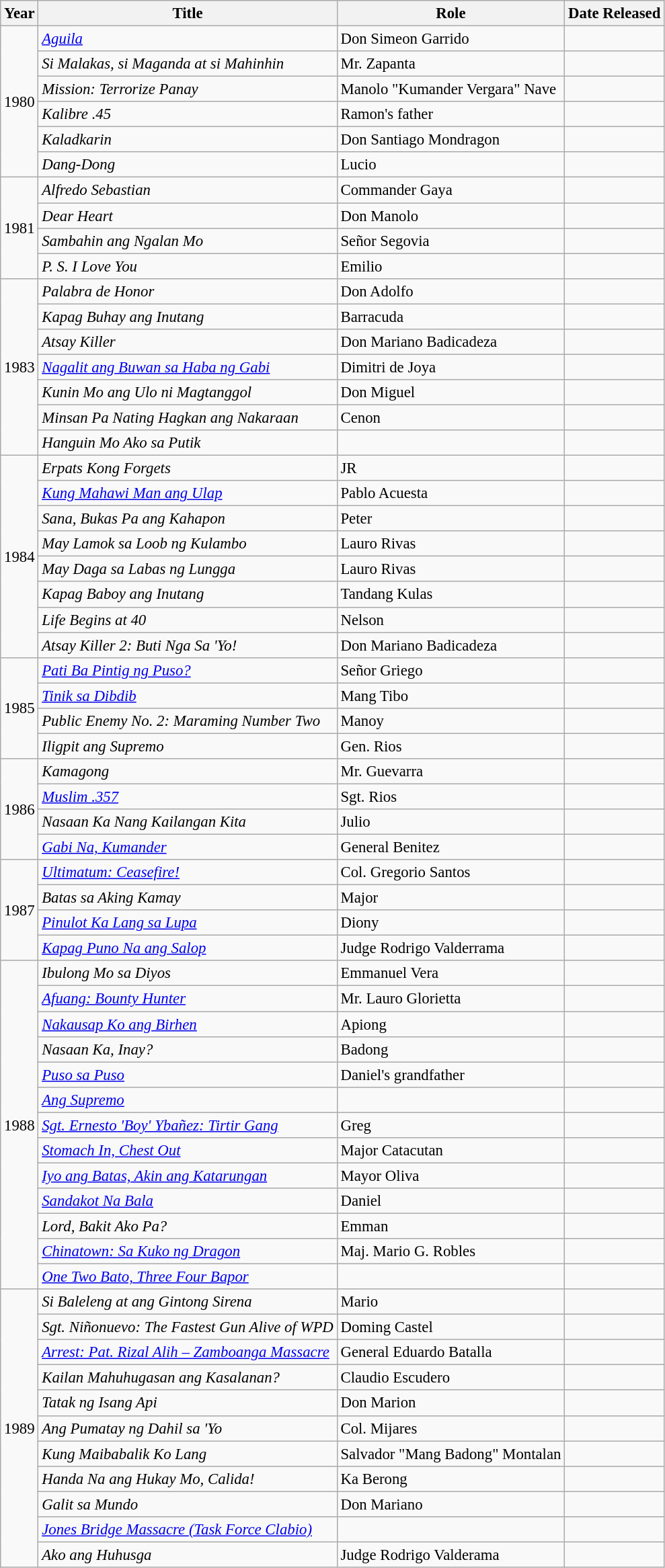<table class="wikitable" style="font-size: 95%;">
<tr>
<th>Year</th>
<th>Title</th>
<th>Role</th>
<th>Date Released</th>
</tr>
<tr>
<td rowspan="6">1980</td>
<td><em><a href='#'>Aguila</a></em></td>
<td>Don Simeon Garrido</td>
<td></td>
</tr>
<tr>
<td><em>Si Malakas, si Maganda at si Mahinhin</em></td>
<td>Mr. Zapanta</td>
<td></td>
</tr>
<tr>
<td><em>Mission: Terrorize Panay</em></td>
<td>Manolo "Kumander Vergara" Nave</td>
<td></td>
</tr>
<tr>
<td><em>Kalibre .45</em></td>
<td>Ramon's father</td>
<td></td>
</tr>
<tr>
<td><em>Kaladkarin</em></td>
<td>Don Santiago Mondragon</td>
<td></td>
</tr>
<tr>
<td><em>Dang-Dong</em></td>
<td>Lucio</td>
<td></td>
</tr>
<tr>
<td rowspan="4">1981</td>
<td><em>Alfredo Sebastian</em></td>
<td>Commander Gaya</td>
<td></td>
</tr>
<tr>
<td><em>Dear Heart</em></td>
<td>Don Manolo</td>
<td></td>
</tr>
<tr>
<td><em>Sambahin ang Ngalan Mo</em></td>
<td>Señor Segovia</td>
<td></td>
</tr>
<tr>
<td><em>P. S. I Love You</em></td>
<td>Emilio</td>
<td></td>
</tr>
<tr>
<td rowspan="7">1983</td>
<td><em>Palabra de Honor</em></td>
<td>Don Adolfo</td>
<td></td>
</tr>
<tr>
<td><em>Kapag Buhay ang Inutang</em></td>
<td>Barracuda</td>
<td></td>
</tr>
<tr>
<td><em>Atsay Killer</em></td>
<td>Don Mariano Badicadeza</td>
<td></td>
</tr>
<tr>
<td><em><a href='#'>Nagalit ang Buwan sa Haba ng Gabi</a></em></td>
<td>Dimitri de Joya</td>
<td></td>
</tr>
<tr>
<td><em>Kunin Mo ang Ulo ni Magtanggol</em></td>
<td>Don Miguel</td>
<td></td>
</tr>
<tr>
<td><em>Minsan Pa Nating Hagkan ang Nakaraan</em></td>
<td>Cenon</td>
<td></td>
</tr>
<tr>
<td><em>Hanguin Mo Ako sa Putik</em></td>
<td></td>
<td></td>
</tr>
<tr>
<td rowspan="8">1984</td>
<td><em>Erpats Kong Forgets</em></td>
<td>JR</td>
<td></td>
</tr>
<tr>
<td><em><a href='#'>Kung Mahawi Man ang Ulap</a></em></td>
<td>Pablo Acuesta</td>
<td></td>
</tr>
<tr>
<td><em>Sana, Bukas Pa ang Kahapon</em></td>
<td>Peter</td>
<td></td>
</tr>
<tr>
<td><em>May Lamok sa Loob ng Kulambo</em></td>
<td>Lauro Rivas</td>
<td></td>
</tr>
<tr>
<td><em>May Daga sa Labas ng Lungga</em></td>
<td>Lauro Rivas</td>
<td></td>
</tr>
<tr>
<td><em>Kapag Baboy ang Inutang</em></td>
<td>Tandang Kulas</td>
<td></td>
</tr>
<tr>
<td><em>Life Begins at 40</em></td>
<td>Nelson</td>
<td></td>
</tr>
<tr>
<td><em>Atsay Killer 2: Buti Nga Sa 'Yo!</em></td>
<td>Don Mariano Badicadeza</td>
<td></td>
</tr>
<tr>
<td rowspan="4">1985</td>
<td><em><a href='#'>Pati Ba Pintig ng Puso?</a></em></td>
<td>Señor Griego</td>
<td></td>
</tr>
<tr>
<td><em><a href='#'>Tinik sa Dibdib</a></em></td>
<td>Mang Tibo</td>
<td></td>
</tr>
<tr>
<td><em>Public Enemy No. 2: Maraming Number Two</em></td>
<td>Manoy</td>
<td></td>
</tr>
<tr>
<td><em>Iligpit ang Supremo</em></td>
<td>Gen. Rios</td>
<td></td>
</tr>
<tr>
<td rowspan="4">1986</td>
<td><em>Kamagong</em></td>
<td>Mr. Guevarra</td>
<td></td>
</tr>
<tr>
<td><em><a href='#'>Muslim .357</a></em></td>
<td>Sgt. Rios</td>
<td></td>
</tr>
<tr>
<td><em>Nasaan Ka Nang Kailangan Kita</em></td>
<td>Julio</td>
<td></td>
</tr>
<tr>
<td><em><a href='#'>Gabi Na, Kumander</a></em></td>
<td>General Benitez</td>
<td></td>
</tr>
<tr>
<td rowspan="4">1987</td>
<td><em><a href='#'>Ultimatum: Ceasefire!</a></em></td>
<td>Col. Gregorio Santos</td>
<td></td>
</tr>
<tr>
<td><em>Batas sa Aking Kamay</em></td>
<td>Major</td>
<td></td>
</tr>
<tr>
<td><em><a href='#'>Pinulot Ka Lang sa Lupa</a></em></td>
<td>Diony</td>
<td></td>
</tr>
<tr>
<td><em><a href='#'>Kapag Puno Na ang Salop</a></em></td>
<td>Judge Rodrigo Valderrama</td>
<td></td>
</tr>
<tr>
<td rowspan="13">1988</td>
<td><em>Ibulong Mo sa Diyos</em></td>
<td>Emmanuel Vera</td>
<td></td>
</tr>
<tr>
<td><em><a href='#'>Afuang: Bounty Hunter</a></em></td>
<td>Mr. Lauro Glorietta</td>
<td></td>
</tr>
<tr>
<td><em><a href='#'>Nakausap Ko ang Birhen</a></em></td>
<td>Apiong</td>
<td></td>
</tr>
<tr>
<td><em>Nasaan Ka, Inay?</em></td>
<td>Badong</td>
<td></td>
</tr>
<tr>
<td><em><a href='#'>Puso sa Puso</a></em></td>
<td>Daniel's grandfather</td>
<td></td>
</tr>
<tr>
<td><em><a href='#'>Ang Supremo</a></em></td>
<td></td>
<td></td>
</tr>
<tr>
<td><em><a href='#'>Sgt. Ernesto 'Boy' Ybañez: Tirtir Gang</a></em></td>
<td>Greg</td>
<td></td>
</tr>
<tr>
<td><em><a href='#'>Stomach In, Chest Out</a></em></td>
<td>Major Catacutan</td>
<td></td>
</tr>
<tr>
<td><em><a href='#'>Iyo ang Batas, Akin ang Katarungan</a></em></td>
<td>Mayor Oliva</td>
<td></td>
</tr>
<tr>
<td><em><a href='#'>Sandakot Na Bala</a></em></td>
<td>Daniel</td>
<td></td>
</tr>
<tr>
<td><em>Lord, Bakit Ako Pa?</em></td>
<td>Emman</td>
<td></td>
</tr>
<tr>
<td><em><a href='#'>Chinatown: Sa Kuko ng Dragon</a></em></td>
<td>Maj. Mario G. Robles</td>
<td></td>
</tr>
<tr>
<td><em><a href='#'>One Two Bato, Three Four Bapor</a></em></td>
<td></td>
<td></td>
</tr>
<tr>
<td rowspan="11">1989</td>
<td><em>Si Baleleng at ang Gintong Sirena</em></td>
<td>Mario</td>
<td></td>
</tr>
<tr>
<td><em>Sgt. Niñonuevo: The Fastest Gun Alive of WPD</em></td>
<td>Doming Castel</td>
<td></td>
</tr>
<tr>
<td><em><a href='#'>Arrest: Pat. Rizal Alih – Zamboanga Massacre</a></em></td>
<td>General Eduardo Batalla</td>
<td></td>
</tr>
<tr>
<td><em>Kailan Mahuhugasan ang Kasalanan?</em></td>
<td>Claudio Escudero</td>
<td></td>
</tr>
<tr>
<td><em>Tatak ng Isang Api</em></td>
<td>Don Marion</td>
<td></td>
</tr>
<tr>
<td><em>Ang Pumatay ng Dahil sa 'Yo</em></td>
<td>Col. Mijares</td>
<td></td>
</tr>
<tr>
<td><em>Kung Maibabalik Ko Lang</em></td>
<td>Salvador "Mang Badong" Montalan</td>
<td></td>
</tr>
<tr>
<td><em>Handa Na ang Hukay Mo, Calida!</em></td>
<td>Ka Berong</td>
<td></td>
</tr>
<tr>
<td><em>Galit sa Mundo</em></td>
<td>Don Mariano</td>
<td></td>
</tr>
<tr>
<td><em><a href='#'>Jones Bridge Massacre (Task Force Clabio)</a></em></td>
<td></td>
<td></td>
</tr>
<tr>
<td><em>Ako ang Huhusga</em></td>
<td>Judge Rodrigo Valderama</td>
<td></td>
</tr>
</table>
